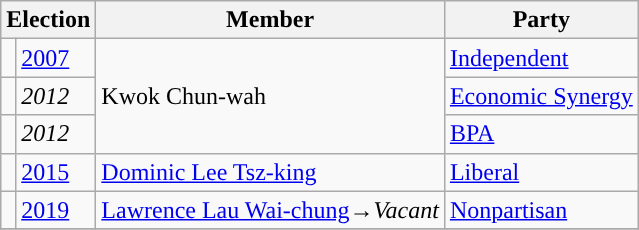<table class="wikitable">
<tr>
<th colspan="2">Election</th>
<th>Member</th>
<th>Party</th>
</tr>
<tr>
<td style="background-color: "></td>
<td><a href='#'>2007</a></td>
<td rowspan=3>Kwok Chun-wah</td>
<td><a href='#'>Independent</a></td>
</tr>
<tr>
<td style="background-color: "></td>
<td><em>2012</em></td>
<td><a href='#'>Economic Synergy</a></td>
</tr>
<tr>
<td style="background-color: "></td>
<td><em>2012</em></td>
<td><a href='#'>BPA</a></td>
</tr>
<tr>
<td style="background-color: "></td>
<td><a href='#'>2015</a></td>
<td><a href='#'>Dominic Lee Tsz-king</a></td>
<td><a href='#'>Liberal</a></td>
</tr>
<tr>
<td style="background-color: "></td>
<td><a href='#'>2019</a></td>
<td><a href='#'>Lawrence Lau Wai-chung</a>→<em>Vacant</em></td>
<td><a href='#'>Nonpartisan</a></td>
</tr>
<tr>
</tr>
</table>
